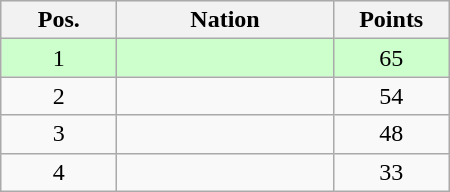<table class="wikitable gauche" cellspacing="1" style="width:300px;">
<tr style="background:#efefef; text-align:center;">
<th style="width:70px;">Pos.</th>
<th>Nation</th>
<th style="width:70px;">Points</th>
</tr>
<tr style="vertical-align:top; text-align:center; background:#ccffcc;">
<td>1</td>
<td style="text-align:left;"></td>
<td>65</td>
</tr>
<tr style="vertical-align:top; text-align:center;">
<td>2</td>
<td style="text-align:left;"></td>
<td>54</td>
</tr>
<tr style="vertical-align:top; text-align:center;">
<td>3</td>
<td style="text-align:left;"></td>
<td>48</td>
</tr>
<tr style="vertical-align:top; text-align:center;">
<td>4</td>
<td style="text-align:left;"></td>
<td>33</td>
</tr>
</table>
